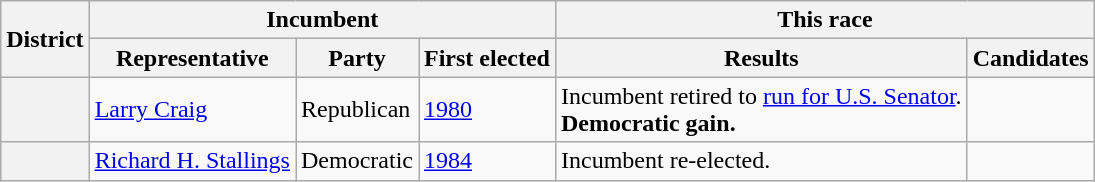<table class=wikitable>
<tr>
<th rowspan=2>District</th>
<th colspan=3>Incumbent</th>
<th colspan=2>This race</th>
</tr>
<tr>
<th>Representative</th>
<th>Party</th>
<th>First elected</th>
<th>Results</th>
<th>Candidates</th>
</tr>
<tr>
<th></th>
<td><a href='#'>Larry Craig</a></td>
<td>Republican</td>
<td><a href='#'>1980</a></td>
<td>Incumbent retired to <a href='#'>run for U.S. Senator</a>.<br><strong>Democratic gain.</strong></td>
<td nowrap></td>
</tr>
<tr>
<th></th>
<td><a href='#'>Richard H. Stallings</a></td>
<td>Democratic</td>
<td><a href='#'>1984</a></td>
<td>Incumbent re-elected.</td>
<td nowrap></td>
</tr>
</table>
